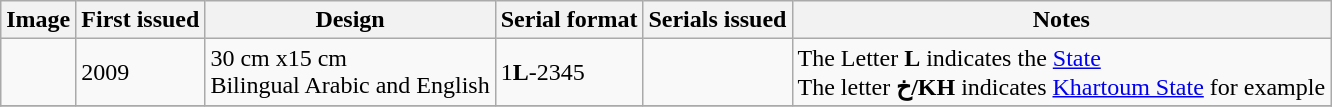<table class="wikitable">
<tr>
<th>Image</th>
<th>First issued</th>
<th>Design</th>
<th>Serial format</th>
<th>Serials issued</th>
<th>Notes</th>
</tr>
<tr>
<td></td>
<td>2009</td>
<td>30 cm x15 cm<br>Bilingual Arabic and English</td>
<td>1<strong>L</strong>-2345</td>
<td></td>
<td>The Letter <strong>L</strong> indicates the <a href='#'>State</a><br>The letter <strong>خ/KH</strong> indicates <a href='#'>Khartoum State</a> for example</td>
</tr>
<tr>
</tr>
</table>
